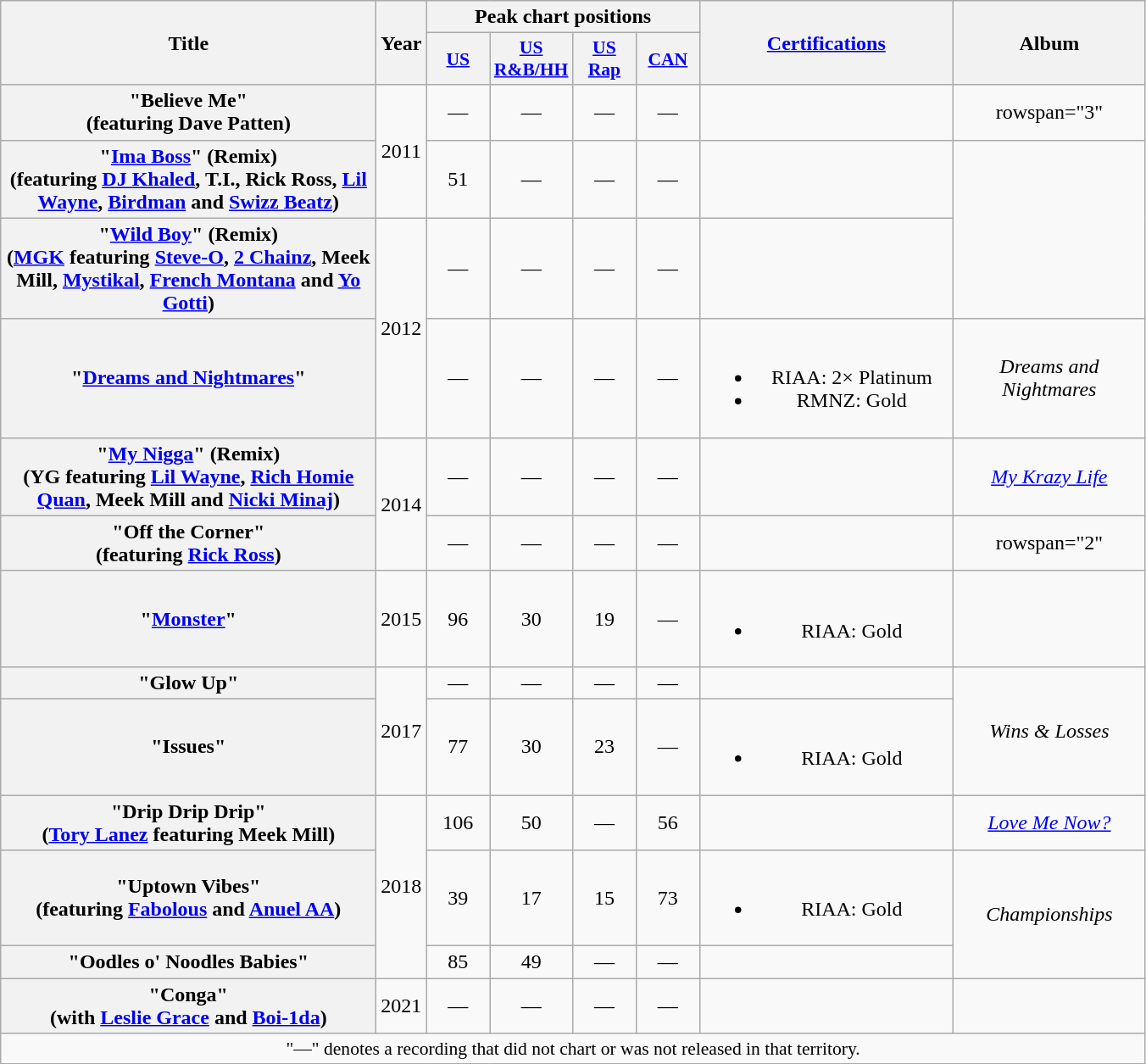<table class="wikitable plainrowheaders" style="text-align:center;" border="1">
<tr>
<th scope="col" rowspan="2" style="width:18em;">Title</th>
<th scope="col" rowspan="2" style="width:1em;">Year</th>
<th scope="col" colspan="4">Peak chart positions</th>
<th scope="col" rowspan="2" style="width:12em;"><a href='#'>Certifications</a></th>
<th scope="col" rowspan="2" style="width:9em;">Album</th>
</tr>
<tr>
<th style="width:3em; font-size:90%"><a href='#'>US</a><br></th>
<th style="width:3em; font-size:90%"><a href='#'>US<br>R&B/HH</a><br></th>
<th style="width:3em; font-size:90%"><a href='#'>US<br>Rap</a><br></th>
<th style="width:3em; font-size:90%"><a href='#'>CAN</a><br></th>
</tr>
<tr>
<th scope="row">"Believe Me"<br><span>(featuring Dave Patten)</span></th>
<td rowspan="2">2011</td>
<td>—</td>
<td>—</td>
<td>—</td>
<td>—</td>
<td></td>
<td>rowspan="3" </td>
</tr>
<tr>
<th scope="row">"<a href='#'>Ima Boss</a>" (Remix)<br><span>(featuring <a href='#'>DJ Khaled</a>, T.I., Rick Ross, <a href='#'>Lil Wayne</a>, <a href='#'>Birdman</a> and <a href='#'>Swizz Beatz</a>)</span></th>
<td>51</td>
<td>—</td>
<td>—</td>
<td>—</td>
<td></td>
</tr>
<tr>
<th scope="row">"<a href='#'>Wild Boy</a>" (Remix)<br><span>(<a href='#'>MGK</a> featuring <a href='#'>Steve-O</a>, <a href='#'>2 Chainz</a>, Meek Mill, <a href='#'>Mystikal</a>, <a href='#'>French Montana</a> and <a href='#'>Yo Gotti</a>)</span></th>
<td rowspan="2">2012</td>
<td>—</td>
<td>—</td>
<td>—</td>
<td>—</td>
<td></td>
</tr>
<tr>
<th scope="row">"<a href='#'>Dreams and Nightmares</a>"</th>
<td>—</td>
<td>—</td>
<td>—</td>
<td>—</td>
<td><br><ul><li>RIAA: 2× Platinum</li><li>RMNZ: Gold</li></ul></td>
<td><em>Dreams and Nightmares</em></td>
</tr>
<tr>
<th scope="row">"<a href='#'>My Nigga</a>" (Remix)<br><span>(YG featuring <a href='#'>Lil Wayne</a>, <a href='#'>Rich Homie Quan</a>, Meek Mill and <a href='#'>Nicki Minaj</a>)</span></th>
<td rowspan="2">2014</td>
<td>—</td>
<td>—</td>
<td>—</td>
<td>—</td>
<td></td>
<td><em><a href='#'>My Krazy Life</a></em></td>
</tr>
<tr>
<th scope="row">"Off the Corner"<br><span>(featuring <a href='#'>Rick Ross</a>)</span></th>
<td>—</td>
<td>—</td>
<td>—</td>
<td>—</td>
<td></td>
<td>rowspan="2" </td>
</tr>
<tr>
<th scope="row">"<a href='#'>Monster</a>"</th>
<td>2015</td>
<td>96</td>
<td>30</td>
<td>19</td>
<td>—</td>
<td><br><ul><li>RIAA: Gold</li></ul></td>
</tr>
<tr>
<th scope="row">"Glow Up"</th>
<td rowspan="2">2017</td>
<td>—</td>
<td>—</td>
<td>—</td>
<td>—</td>
<td></td>
<td rowspan="2"><em>Wins & Losses</em></td>
</tr>
<tr>
<th scope="row">"Issues"</th>
<td>77</td>
<td>30</td>
<td>23</td>
<td>—</td>
<td><br><ul><li>RIAA: Gold</li></ul></td>
</tr>
<tr>
<th scope="row">"Drip Drip Drip"<br><span>(<a href='#'>Tory Lanez</a> featuring Meek Mill)</span></th>
<td rowspan="3">2018</td>
<td>106</td>
<td>50</td>
<td>—</td>
<td>56</td>
<td></td>
<td><em><a href='#'>Love Me Now?</a></em></td>
</tr>
<tr>
<th scope="row">"Uptown Vibes"<br><span>(featuring <a href='#'>Fabolous</a> and <a href='#'>Anuel AA</a>)</span></th>
<td>39</td>
<td>17</td>
<td>15</td>
<td>73</td>
<td><br><ul><li>RIAA: Gold</li></ul></td>
<td rowspan="2"><em>Championships</em></td>
</tr>
<tr>
<th scope="row">"Oodles o' Noodles Babies"</th>
<td>85</td>
<td>49</td>
<td>—</td>
<td>—</td>
<td></td>
</tr>
<tr>
<th scope="row">"Conga" <br><span>(with <a href='#'>Leslie Grace</a> and <a href='#'>Boi-1da</a>)</span></th>
<td>2021</td>
<td>—</td>
<td>—</td>
<td>—</td>
<td>—</td>
<td></td>
<td></td>
</tr>
<tr>
<td colspan="11" style="font-size:90%">"—" denotes a recording that did not chart or was not released in that territory.</td>
</tr>
</table>
